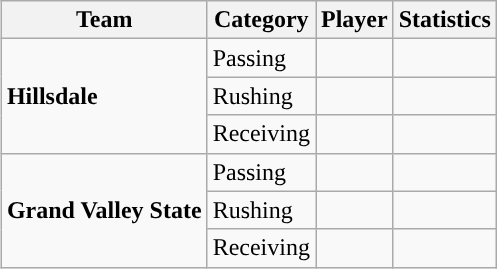<table class="wikitable" style="float: right;">
<tr>
<th>Team</th>
<th>Category</th>
<th>Player</th>
<th>Statistics</th>
</tr>
<tr>
<td rowspan=3><strong>Hillsdale</strong></td>
<td>Passing</td>
<td></td>
<td></td>
</tr>
<tr>
<td>Rushing</td>
<td></td>
<td></td>
</tr>
<tr>
<td>Receiving</td>
<td></td>
<td></td>
</tr>
<tr>
<td rowspan=3><strong>Grand Valley State</strong></td>
<td>Passing</td>
<td></td>
<td></td>
</tr>
<tr>
<td>Rushing</td>
<td></td>
<td></td>
</tr>
<tr>
<td>Receiving</td>
<td></td>
<td></td>
</tr>
</table>
